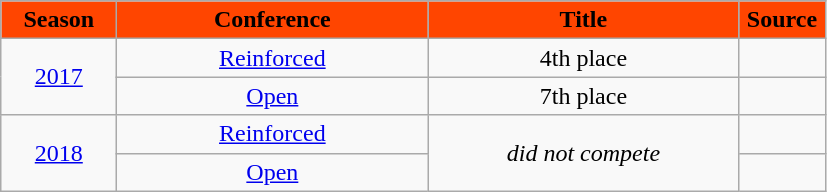<table class="wikitable">
<tr>
<th width=70px style="background: #FF4500; color:black; text-align: center"><strong>Season</strong></th>
<th width=200px style="background: #FF4500; color:black">Conference</th>
<th width=200px style="background: #FF4500; color:black">Title</th>
<th width=50px style="background: #FF4500; color:black">Source</th>
</tr>
<tr align=center>
<td rowspan=2><a href='#'>2017</a></td>
<td><a href='#'>Reinforced</a></td>
<td>4th place</td>
<td></td>
</tr>
<tr align=center>
<td><a href='#'>Open</a></td>
<td>7th place</td>
<td></td>
</tr>
<tr align=center>
<td rowspan=2><a href='#'>2018</a></td>
<td><a href='#'>Reinforced</a></td>
<td rowspan=2><em>did not compete</em></td>
<td></td>
</tr>
<tr align=center>
<td><a href='#'>Open</a></td>
<td></td>
</tr>
</table>
